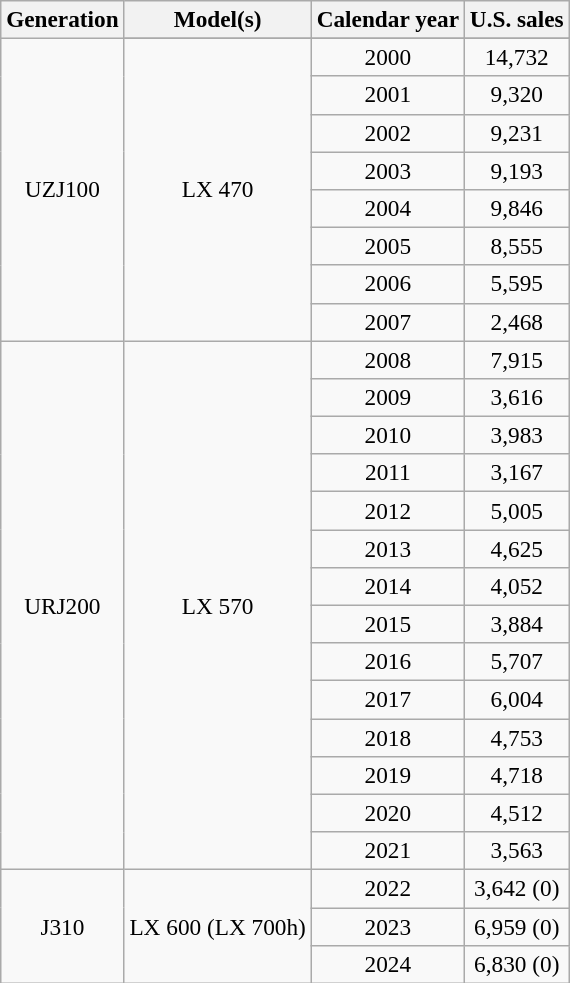<table class=wikitable style="font-size:97%; text-align:center">
<tr>
<th>Generation</th>
<th>Model(s)</th>
<th>Calendar year</th>
<th>U.S. sales</th>
</tr>
<tr>
<td rowspan=9>UZJ100</td>
</tr>
<tr>
<td rowspan=8>LX 470</td>
<td>2000</td>
<td>14,732</td>
</tr>
<tr>
<td>2001</td>
<td>9,320</td>
</tr>
<tr>
<td>2002</td>
<td>9,231</td>
</tr>
<tr>
<td>2003</td>
<td>9,193</td>
</tr>
<tr>
<td>2004</td>
<td>9,846</td>
</tr>
<tr>
<td>2005</td>
<td>8,555</td>
</tr>
<tr>
<td>2006</td>
<td>5,595</td>
</tr>
<tr>
<td>2007</td>
<td>2,468</td>
</tr>
<tr>
<td rowspan=14>URJ200</td>
<td rowspan=14>LX 570</td>
<td>2008</td>
<td>7,915</td>
</tr>
<tr>
<td>2009</td>
<td>3,616</td>
</tr>
<tr>
<td>2010</td>
<td>3,983</td>
</tr>
<tr>
<td>2011</td>
<td>3,167</td>
</tr>
<tr>
<td>2012</td>
<td>5,005</td>
</tr>
<tr>
<td>2013</td>
<td>4,625</td>
</tr>
<tr>
<td>2014</td>
<td>4,052</td>
</tr>
<tr>
<td>2015</td>
<td>3,884</td>
</tr>
<tr>
<td>2016</td>
<td>5,707</td>
</tr>
<tr>
<td>2017</td>
<td>6,004</td>
</tr>
<tr>
<td>2018</td>
<td>4,753</td>
</tr>
<tr>
<td>2019</td>
<td>4,718</td>
</tr>
<tr>
<td>2020</td>
<td>4,512</td>
</tr>
<tr>
<td>2021</td>
<td>3,563</td>
</tr>
<tr>
<td rowspan="3">J310</td>
<td rowspan="3">LX 600 (LX 700h)</td>
<td>2022</td>
<td>3,642 (0)</td>
</tr>
<tr>
<td>2023</td>
<td>6,959 (0)</td>
</tr>
<tr>
<td>2024</td>
<td>6,830 (0)</td>
</tr>
</table>
